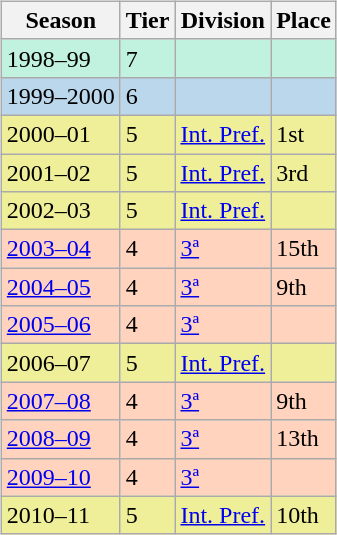<table>
<tr>
<td valign="top" width=49%><br><table class="wikitable">
<tr style="background:#f0f6fa;">
<th>Season</th>
<th>Tier</th>
<th>Division</th>
<th>Place</th>
</tr>
<tr>
<td style="background:#C0F2DF;">1998–99</td>
<td style="background:#C0F2DF;">7</td>
<td style="background:#C0F2DF;"></td>
<td style="background:#C0F2DF;"></td>
</tr>
<tr>
<td style="background:#BBD7EC;">1999–2000</td>
<td style="background:#BBD7EC;">6</td>
<td style="background:#BBD7EC;"></td>
<td style="background:#BBD7EC;"></td>
</tr>
<tr>
<td style="background:#EFEF99;">2000–01</td>
<td style="background:#EFEF99;">5</td>
<td style="background:#EFEF99;"><a href='#'>Int. Pref.</a></td>
<td style="background:#EFEF99;">1st</td>
</tr>
<tr>
<td style="background:#EFEF99;">2001–02</td>
<td style="background:#EFEF99;">5</td>
<td style="background:#EFEF99;"><a href='#'>Int. Pref.</a></td>
<td style="background:#EFEF99;">3rd</td>
</tr>
<tr>
<td style="background:#EFEF99;">2002–03</td>
<td style="background:#EFEF99;">5</td>
<td style="background:#EFEF99;"><a href='#'>Int. Pref.</a></td>
<td style="background:#EFEF99;"></td>
</tr>
<tr>
<td style="background:#FFD3BD;"><a href='#'>2003–04</a></td>
<td style="background:#FFD3BD;">4</td>
<td style="background:#FFD3BD;"><a href='#'>3ª</a></td>
<td style="background:#FFD3BD;">15th</td>
</tr>
<tr>
<td style="background:#FFD3BD;"><a href='#'>2004–05</a></td>
<td style="background:#FFD3BD;">4</td>
<td style="background:#FFD3BD;"><a href='#'>3ª</a></td>
<td style="background:#FFD3BD;">9th</td>
</tr>
<tr>
<td style="background:#FFD3BD;"><a href='#'>2005–06</a></td>
<td style="background:#FFD3BD;">4</td>
<td style="background:#FFD3BD;"><a href='#'>3ª</a></td>
<td style="background:#FFD3BD;"></td>
</tr>
<tr>
<td style="background:#EFEF99;">2006–07</td>
<td style="background:#EFEF99;">5</td>
<td style="background:#EFEF99;"><a href='#'>Int. Pref.</a></td>
<td style="background:#EFEF99;"></td>
</tr>
<tr>
<td style="background:#FFD3BD;"><a href='#'>2007–08</a></td>
<td style="background:#FFD3BD;">4</td>
<td style="background:#FFD3BD;"><a href='#'>3ª</a></td>
<td style="background:#FFD3BD;">9th</td>
</tr>
<tr>
<td style="background:#FFD3BD;"><a href='#'>2008–09</a></td>
<td style="background:#FFD3BD;">4</td>
<td style="background:#FFD3BD;"><a href='#'>3ª</a></td>
<td style="background:#FFD3BD;">13th</td>
</tr>
<tr>
<td style="background:#FFD3BD;"><a href='#'>2009–10</a></td>
<td style="background:#FFD3BD;">4</td>
<td style="background:#FFD3BD;"><a href='#'>3ª</a></td>
<td style="background:#FFD3BD;"></td>
</tr>
<tr>
<td style="background:#EFEF99;">2010–11</td>
<td style="background:#EFEF99;">5</td>
<td style="background:#EFEF99;"><a href='#'>Int. Pref.</a></td>
<td style="background:#EFEF99;">10th</td>
</tr>
</table>
</td>
</tr>
</table>
